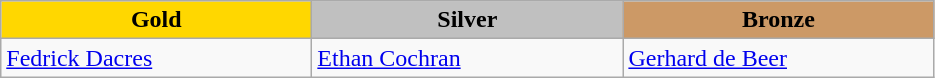<table class="wikitable" style="text-align:left">
<tr align="center">
<td width=200 bgcolor=gold><strong>Gold</strong></td>
<td width=200 bgcolor=silver><strong>Silver</strong></td>
<td width=200 bgcolor=CC9966><strong>Bronze</strong></td>
</tr>
<tr>
<td><a href='#'>Fedrick Dacres</a><br></td>
<td><a href='#'>Ethan Cochran</a><br></td>
<td><a href='#'>Gerhard de Beer</a><br></td>
</tr>
</table>
